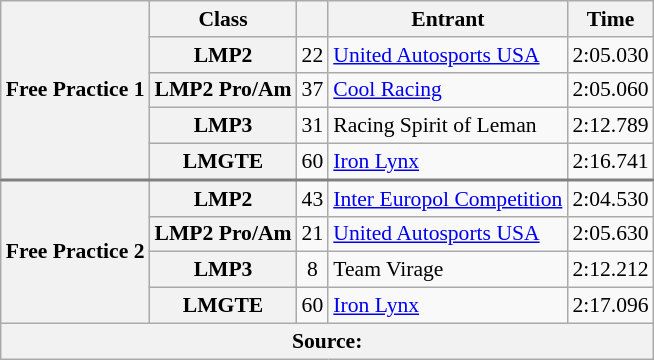<table class="wikitable" style="font-size:90%;">
<tr>
<th rowspan="5">Free Practice 1</th>
<th>Class</th>
<th></th>
<th>Entrant</th>
<th>Time</th>
</tr>
<tr>
<th>LMP2</th>
<td align="center">22</td>
<td> <a href='#'>United Autosports USA</a></td>
<td>2:05.030</td>
</tr>
<tr>
<th>LMP2 Pro/Am</th>
<td align="center">37</td>
<td> <a href='#'>Cool Racing</a></td>
<td>2:05.060</td>
</tr>
<tr>
<th>LMP3</th>
<td align="center">31</td>
<td> Racing Spirit of Leman</td>
<td>2:12.789</td>
</tr>
<tr>
<th>LMGTE</th>
<td align="center">60</td>
<td> <a href='#'>Iron Lynx</a></td>
<td>2:16.741</td>
</tr>
<tr style="border-top:2px solid #808080">
<th rowspan="4">Free Practice 2</th>
<th>LMP2</th>
<td align="center">43</td>
<td> <a href='#'>Inter Europol Competition</a></td>
<td>2:04.530</td>
</tr>
<tr>
<th>LMP2 Pro/Am</th>
<td align="center">21</td>
<td> <a href='#'>United Autosports USA</a></td>
<td>2:05.630</td>
</tr>
<tr>
<th>LMP3</th>
<td align="center">8</td>
<td> Team Virage</td>
<td>2:12.212</td>
</tr>
<tr>
<th>LMGTE</th>
<td align="center">60</td>
<td> <a href='#'>Iron Lynx</a></td>
<td>2:17.096</td>
</tr>
<tr>
<th colspan="5">Source:</th>
</tr>
</table>
